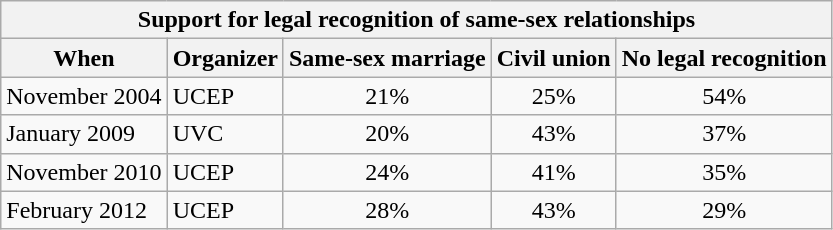<table class="wikitable collapsible collapsed">
<tr>
<th colspan=87>Support for legal recognition of same-sex relationships</th>
</tr>
<tr>
<th>When</th>
<th>Organizer</th>
<th>Same-sex marriage</th>
<th>Civil union</th>
<th>No legal recognition</th>
</tr>
<tr>
<td>November 2004</td>
<td>UCEP</td>
<td style="text-align:center;">21%</td>
<td style="text-align:center;">25%</td>
<td style="text-align:center;">54%</td>
</tr>
<tr>
<td>January 2009</td>
<td>UVC</td>
<td style="text-align:center;">20%</td>
<td style="text-align:center;">43%</td>
<td style="text-align:center;">37%</td>
</tr>
<tr>
<td>November 2010</td>
<td>UCEP</td>
<td style="text-align:center;">24%</td>
<td style="text-align:center;">41%</td>
<td style="text-align:center;">35%</td>
</tr>
<tr>
<td>February 2012</td>
<td>UCEP</td>
<td style="text-align:center;">28%</td>
<td style="text-align:center;">43%</td>
<td style="text-align:center;">29%</td>
</tr>
</table>
